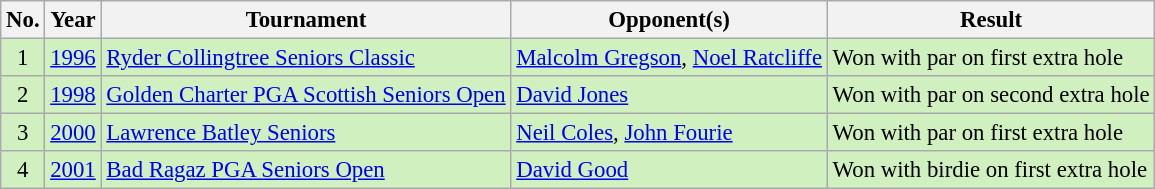<table class="wikitable" style="font-size:95%;">
<tr>
<th>No.</th>
<th>Year</th>
<th>Tournament</th>
<th>Opponent(s)</th>
<th>Result</th>
</tr>
<tr style="background:#D0F0C0;">
<td align=center>1</td>
<td><a href='#'>1996</a></td>
<td><a href='#'>Ryder Collingtree Seniors Classic</a></td>
<td> <a href='#'>Malcolm Gregson</a>,  <a href='#'>Noel Ratcliffe</a></td>
<td>Won with par on first extra hole</td>
</tr>
<tr style="background:#D0F0C0;">
<td align=center>2</td>
<td><a href='#'>1998</a></td>
<td><a href='#'>Golden Charter PGA Scottish Seniors Open</a></td>
<td> <a href='#'>David Jones</a></td>
<td>Won with par on second extra hole</td>
</tr>
<tr style="background:#D0F0C0;">
<td align=center>3</td>
<td><a href='#'>2000</a></td>
<td><a href='#'>Lawrence Batley Seniors</a></td>
<td> <a href='#'>Neil Coles</a>,  <a href='#'>John Fourie</a></td>
<td>Won with par on first extra hole</td>
</tr>
<tr style="background:#D0F0C0;">
<td align=center>4</td>
<td><a href='#'>2001</a></td>
<td><a href='#'>Bad Ragaz PGA Seniors Open</a></td>
<td> <a href='#'>David Good</a></td>
<td>Won with birdie on first extra hole</td>
</tr>
</table>
